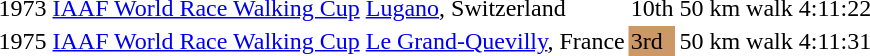<table>
<tr>
<td>1973</td>
<td><a href='#'>IAAF World Race Walking Cup</a></td>
<td><a href='#'>Lugano</a>, Switzerland</td>
<td>10th</td>
<td>50 km walk</td>
<td>4:11:22</td>
</tr>
<tr>
<td>1975</td>
<td><a href='#'>IAAF World Race Walking Cup</a></td>
<td><a href='#'>Le Grand-Quevilly</a>, France</td>
<td bgcolor=cc9966>3rd</td>
<td>50 km walk</td>
<td>4:11:31</td>
</tr>
</table>
